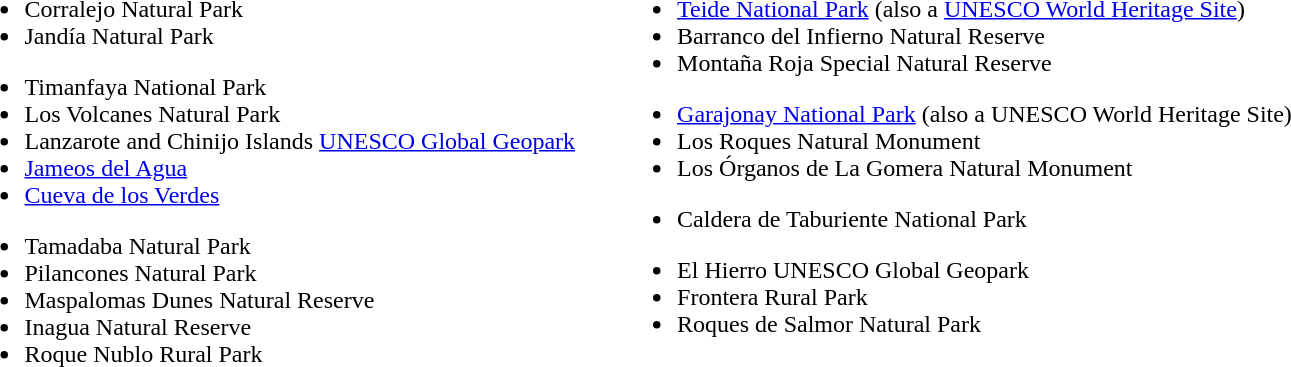<table>
<tr>
<td><br><ul><li>Corralejo Natural Park</li><li>Jandía Natural Park</li></ul><ul><li>Timanfaya National Park</li><li>Los Volcanes Natural Park</li><li>Lanzarote and Chinijo Islands <a href='#'>UNESCO Global Geopark</a></li><li><a href='#'>Jameos del Agua</a></li><li><a href='#'>Cueva de los Verdes</a></li></ul><ul><li>Tamadaba Natural Park</li><li>Pilancones Natural Park</li><li>Maspalomas Dunes Natural Reserve</li><li>Inagua Natural Reserve</li><li>Roque Nublo Rural Park</li></ul></td>
<td width=20></td>
<td valign=top><br><ul><li><a href='#'>Teide National Park</a> (also a <a href='#'>UNESCO World Heritage Site</a>)</li><li>Barranco del Infierno Natural Reserve </li><li>Montaña Roja Special Natural Reserve</li></ul><ul><li><a href='#'>Garajonay National Park</a> (also a UNESCO World Heritage Site)</li><li>Los Roques Natural Monument</li><li>Los Órganos de La Gomera Natural Monument</li></ul><ul><li>Caldera de Taburiente National Park</li></ul><ul><li>El Hierro UNESCO Global Geopark</li><li>Frontera Rural Park</li><li>Roques de Salmor Natural Park</li></ul></td>
</tr>
</table>
